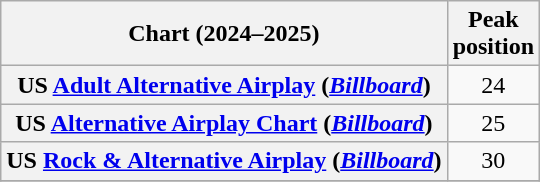<table class="wikitable sortable plainrowheaders" style="text-align:center">
<tr>
<th scope="col">Chart (2024–2025)</th>
<th scope="col">Peak<br>position</th>
</tr>
<tr>
<th scope="row">US <a href='#'>Adult Alternative Airplay</a> (<em><a href='#'>Billboard</a></em>)</th>
<td>24</td>
</tr>
<tr>
<th scope="row">US <a href='#'>Alternative Airplay Chart</a> (<em><a href='#'>Billboard</a></em>)</th>
<td>25</td>
</tr>
<tr>
<th scope="row">US <a href='#'>Rock & Alternative Airplay</a> (<em><a href='#'>Billboard</a></em>)</th>
<td>30</td>
</tr>
<tr>
</tr>
</table>
